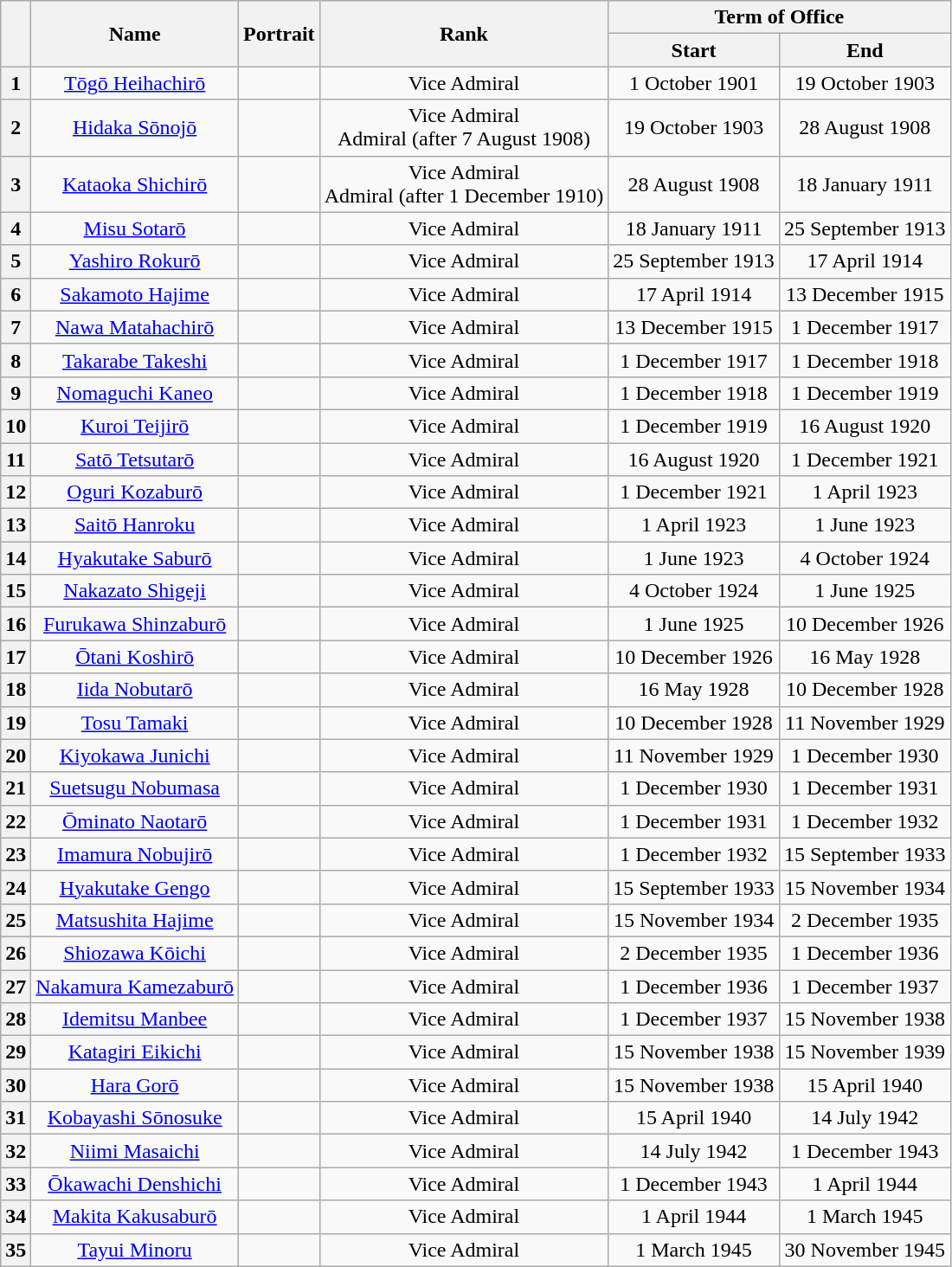<table class="wikitable" style="text-align:center">
<tr>
<th rowspan=2></th>
<th rowspan=2>Name</th>
<th rowspan=2>Portrait</th>
<th rowspan=2>Rank</th>
<th colspan=2>Term of Office</th>
</tr>
<tr>
<th>Start</th>
<th>End</th>
</tr>
<tr>
<th>1</th>
<td><a href='#'>Tōgō Heihachirō</a></td>
<td></td>
<td>Vice Admiral</td>
<td>1 October 1901</td>
<td>19 October 1903</td>
</tr>
<tr>
<th>2</th>
<td><a href='#'>Hidaka Sōnojō</a></td>
<td></td>
<td>Vice Admiral<br>Admiral (after 7 August 1908)</td>
<td>19 October 1903</td>
<td>28 August 1908</td>
</tr>
<tr>
<th>3</th>
<td><a href='#'>Kataoka Shichirō</a></td>
<td></td>
<td>Vice Admiral<br>Admiral (after 1 December 1910)</td>
<td>28 August 1908</td>
<td>18 January 1911</td>
</tr>
<tr>
<th>4</th>
<td><a href='#'>Misu Sotarō</a></td>
<td></td>
<td>Vice Admiral</td>
<td>18 January 1911</td>
<td>25 September 1913</td>
</tr>
<tr>
<th>5</th>
<td><a href='#'>Yashiro Rokurō</a></td>
<td></td>
<td>Vice Admiral</td>
<td>25 September 1913</td>
<td>17 April 1914</td>
</tr>
<tr>
<th>6</th>
<td><a href='#'>Sakamoto Hajime</a></td>
<td></td>
<td>Vice Admiral</td>
<td>17 April 1914</td>
<td>13 December 1915</td>
</tr>
<tr>
<th>7</th>
<td><a href='#'>Nawa Matahachirō</a></td>
<td></td>
<td>Vice Admiral</td>
<td>13 December 1915</td>
<td>1 December 1917</td>
</tr>
<tr>
<th>8</th>
<td><a href='#'>Takarabe Takeshi</a></td>
<td></td>
<td>Vice Admiral</td>
<td>1 December 1917</td>
<td>1 December 1918</td>
</tr>
<tr>
<th>9</th>
<td><a href='#'>Nomaguchi Kaneo</a></td>
<td></td>
<td>Vice Admiral</td>
<td>1 December 1918</td>
<td>1 December 1919</td>
</tr>
<tr>
<th>10</th>
<td><a href='#'>Kuroi Teijirō</a></td>
<td></td>
<td>Vice Admiral</td>
<td>1 December 1919</td>
<td>16 August 1920</td>
</tr>
<tr>
<th>11</th>
<td><a href='#'>Satō Tetsutarō</a></td>
<td></td>
<td>Vice Admiral</td>
<td>16 August 1920</td>
<td>1 December 1921</td>
</tr>
<tr>
<th>12</th>
<td><a href='#'>Oguri Kozaburō</a></td>
<td></td>
<td>Vice Admiral</td>
<td>1 December 1921</td>
<td>1 April 1923</td>
</tr>
<tr>
<th>13</th>
<td><a href='#'>Saitō Hanroku</a></td>
<td></td>
<td>Vice Admiral</td>
<td>1 April 1923</td>
<td>1 June 1923</td>
</tr>
<tr>
<th>14</th>
<td><a href='#'>Hyakutake Saburō</a></td>
<td></td>
<td>Vice Admiral</td>
<td>1 June 1923</td>
<td>4 October 1924</td>
</tr>
<tr>
<th>15</th>
<td><a href='#'>Nakazato Shigeji</a></td>
<td></td>
<td>Vice Admiral</td>
<td>4 October 1924</td>
<td>1 June 1925</td>
</tr>
<tr>
<th>16</th>
<td><a href='#'>Furukawa Shinzaburō</a></td>
<td></td>
<td>Vice Admiral</td>
<td>1 June 1925</td>
<td>10 December 1926</td>
</tr>
<tr>
<th>17</th>
<td><a href='#'>Ōtani Koshirō</a></td>
<td></td>
<td>Vice Admiral</td>
<td>10 December 1926</td>
<td>16 May 1928</td>
</tr>
<tr>
<th>18</th>
<td><a href='#'>Iida Nobutarō</a></td>
<td></td>
<td>Vice Admiral</td>
<td>16 May 1928</td>
<td>10 December 1928</td>
</tr>
<tr>
<th>19</th>
<td><a href='#'>Tosu Tamaki</a></td>
<td></td>
<td>Vice Admiral</td>
<td>10 December 1928</td>
<td>11 November 1929</td>
</tr>
<tr>
<th>20</th>
<td><a href='#'>Kiyokawa Junichi</a></td>
<td></td>
<td>Vice Admiral</td>
<td>11 November 1929</td>
<td>1 December 1930</td>
</tr>
<tr>
<th>21</th>
<td><a href='#'>Suetsugu Nobumasa</a></td>
<td></td>
<td>Vice Admiral</td>
<td>1 December 1930</td>
<td>1 December 1931</td>
</tr>
<tr>
<th>22</th>
<td><a href='#'>Ōminato Naotarō</a></td>
<td></td>
<td>Vice Admiral</td>
<td>1 December 1931</td>
<td>1 December 1932</td>
</tr>
<tr>
<th>23</th>
<td><a href='#'>Imamura Nobujirō</a></td>
<td></td>
<td>Vice Admiral</td>
<td>1 December 1932</td>
<td>15 September 1933</td>
</tr>
<tr>
<th>24</th>
<td><a href='#'>Hyakutake Gengo</a></td>
<td></td>
<td>Vice Admiral</td>
<td>15 September 1933</td>
<td>15 November 1934</td>
</tr>
<tr>
<th>25</th>
<td><a href='#'>Matsushita Hajime</a></td>
<td></td>
<td>Vice Admiral</td>
<td>15 November 1934</td>
<td>2 December 1935</td>
</tr>
<tr>
<th>26</th>
<td><a href='#'>Shiozawa Kōichi</a></td>
<td></td>
<td>Vice Admiral</td>
<td>2 December 1935</td>
<td>1 December 1936</td>
</tr>
<tr>
<th>27</th>
<td><a href='#'>Nakamura Kamezaburō</a></td>
<td></td>
<td>Vice Admiral</td>
<td>1 December 1936</td>
<td>1 December 1937</td>
</tr>
<tr>
<th>28</th>
<td><a href='#'>Idemitsu Manbee</a></td>
<td></td>
<td>Vice Admiral</td>
<td>1 December 1937</td>
<td>15 November 1938</td>
</tr>
<tr>
<th>29</th>
<td><a href='#'>Katagiri Eikichi</a></td>
<td></td>
<td>Vice Admiral</td>
<td>15 November 1938</td>
<td>15 November 1939</td>
</tr>
<tr>
<th>30</th>
<td><a href='#'>Hara Gorō</a></td>
<td></td>
<td>Vice Admiral</td>
<td>15 November 1938</td>
<td>15 April 1940</td>
</tr>
<tr>
<th>31</th>
<td><a href='#'>Kobayashi Sōnosuke</a></td>
<td></td>
<td>Vice Admiral</td>
<td>15 April 1940</td>
<td>14 July 1942</td>
</tr>
<tr>
<th>32</th>
<td><a href='#'>Niimi Masaichi</a></td>
<td></td>
<td>Vice Admiral</td>
<td>14 July 1942</td>
<td>1 December 1943</td>
</tr>
<tr>
<th>33</th>
<td><a href='#'>Ōkawachi Denshichi</a></td>
<td></td>
<td>Vice Admiral</td>
<td>1 December 1943</td>
<td>1 April 1944</td>
</tr>
<tr>
<th>34</th>
<td><a href='#'>Makita Kakusaburō</a></td>
<td></td>
<td>Vice Admiral</td>
<td>1 April 1944</td>
<td>1 March 1945</td>
</tr>
<tr>
<th>35</th>
<td><a href='#'>Tayui Minoru</a></td>
<td></td>
<td>Vice Admiral</td>
<td>1 March 1945</td>
<td>30 November 1945</td>
</tr>
</table>
